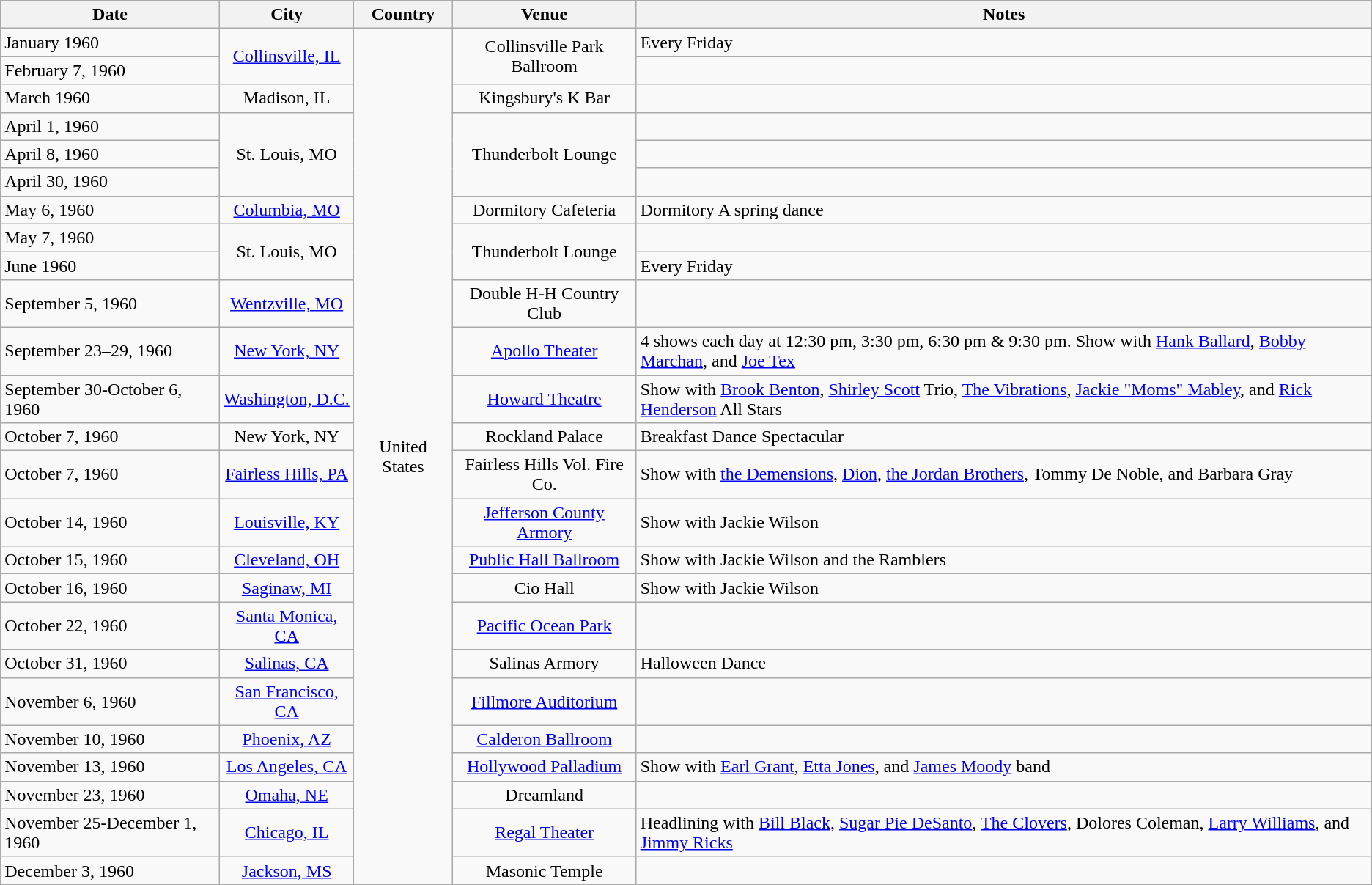<table class="wikitable">
<tr>
<th>Date</th>
<th>City</th>
<th>Country</th>
<th>Venue</th>
<th>Notes</th>
</tr>
<tr>
<td>January 1960</td>
<td align="center" rowspan="2"><a href='#'>Collinsville, IL</a></td>
<td rowspan="25" align="center">United States</td>
<td align="center" rowspan="2">Collinsville Park Ballroom</td>
<td>Every Friday</td>
</tr>
<tr>
<td>February 7, 1960</td>
<td></td>
</tr>
<tr>
<td>March 1960</td>
<td align="center">Madison, IL</td>
<td align="center">Kingsbury's K Bar</td>
<td></td>
</tr>
<tr>
<td>April 1, 1960</td>
<td align="center" rowspan="3">St. Louis, MO</td>
<td align="center" rowspan="3">Thunderbolt Lounge</td>
<td></td>
</tr>
<tr>
<td>April 8, 1960</td>
<td></td>
</tr>
<tr>
<td>April 30, 1960</td>
<td></td>
</tr>
<tr>
<td>May 6, 1960</td>
<td align="center"><a href='#'>Columbia, MO</a></td>
<td align="center">Dormitory Cafeteria</td>
<td>Dormitory A spring dance</td>
</tr>
<tr>
<td>May 7, 1960</td>
<td align="center" rowspan="2">St. Louis, MO</td>
<td align="center" rowspan="2">Thunderbolt Lounge</td>
<td></td>
</tr>
<tr>
<td>June 1960</td>
<td>Every Friday</td>
</tr>
<tr>
<td>September 5, 1960</td>
<td align="center"><a href='#'>Wentzville, MO</a></td>
<td align="center">Double H-H Country Club</td>
<td></td>
</tr>
<tr>
<td>September 23–29, 1960</td>
<td align="center"><a href='#'>New York, NY</a></td>
<td align="center"><a href='#'>Apollo Theater</a></td>
<td>4 shows each day at 12:30 pm, 3:30 pm, 6:30 pm & 9:30 pm. Show with <a href='#'>Hank Ballard</a>, <a href='#'>Bobby Marchan</a>, and <a href='#'>Joe Tex</a></td>
</tr>
<tr>
<td>September 30-October 6, 1960</td>
<td align="center"><a href='#'>Washington, D.C.</a></td>
<td align="center"><a href='#'>Howard Theatre</a></td>
<td>Show with <a href='#'>Brook Benton</a>, <a href='#'>Shirley Scott</a> Trio, <a href='#'>The Vibrations</a>, <a href='#'>Jackie "Moms" Mabley</a>, and <a href='#'>Rick Henderson</a> All Stars</td>
</tr>
<tr>
<td>October 7, 1960</td>
<td align="center">New York, NY</td>
<td align="center">Rockland Palace</td>
<td>Breakfast Dance Spectacular</td>
</tr>
<tr>
<td>October 7, 1960</td>
<td align="center"><a href='#'>Fairless Hills, PA</a></td>
<td align="center">Fairless Hills Vol. Fire Co.</td>
<td>Show with <a href='#'>the Demensions</a>, <a href='#'>Dion</a>, <a href='#'>the Jordan Brothers</a>, Tommy De Noble, and Barbara Gray </td>
</tr>
<tr>
<td>October 14, 1960</td>
<td align="center"><a href='#'>Louisville, KY</a></td>
<td align="center"><a href='#'>Jefferson County Armory</a></td>
<td>Show with Jackie Wilson</td>
</tr>
<tr>
<td>October 15, 1960</td>
<td align="center"><a href='#'>Cleveland, OH</a></td>
<td align="center"><a href='#'>Public Hall Ballroom</a></td>
<td>Show with Jackie Wilson and the Ramblers</td>
</tr>
<tr>
<td>October 16, 1960</td>
<td align="center"><a href='#'>Saginaw, MI</a></td>
<td align="center">Cio Hall</td>
<td>Show with Jackie Wilson</td>
</tr>
<tr>
<td>October 22, 1960</td>
<td align="center"><a href='#'>Santa Monica, CA</a></td>
<td align="center"><a href='#'>Pacific Ocean Park</a></td>
<td></td>
</tr>
<tr>
<td>October 31, 1960</td>
<td align="center"><a href='#'>Salinas, CA</a></td>
<td align="center">Salinas Armory</td>
<td>Halloween Dance</td>
</tr>
<tr>
<td>November 6, 1960</td>
<td align="center"><a href='#'>San Francisco, CA</a></td>
<td align="center"><a href='#'>Fillmore Auditorium</a></td>
<td></td>
</tr>
<tr>
<td>November 10, 1960</td>
<td align="center"><a href='#'>Phoenix, AZ</a></td>
<td align="center"><a href='#'>Calderon Ballroom</a></td>
<td></td>
</tr>
<tr>
<td>November 13, 1960</td>
<td align="center"><a href='#'>Los Angeles, CA</a></td>
<td align="center"><a href='#'>Hollywood Palladium</a></td>
<td>Show with <a href='#'>Earl Grant</a>, <a href='#'>Etta Jones</a>, and <a href='#'>James Moody</a> band</td>
</tr>
<tr>
<td>November 23, 1960</td>
<td align="center"><a href='#'>Omaha, NE</a></td>
<td align="center">Dreamland</td>
<td></td>
</tr>
<tr>
<td>November 25-December 1, 1960</td>
<td align="center"><a href='#'>Chicago, IL</a></td>
<td align="center"><a href='#'>Regal Theater</a></td>
<td>Headlining with <a href='#'>Bill Black</a>, <a href='#'>Sugar Pie DeSanto</a>, <a href='#'>The Clovers</a>, Dolores Coleman, <a href='#'>Larry Williams</a>, and <a href='#'>Jimmy Ricks</a></td>
</tr>
<tr>
<td>December 3, 1960</td>
<td align="center"><a href='#'>Jackson, MS</a></td>
<td align="center">Masonic Temple</td>
<td></td>
</tr>
</table>
